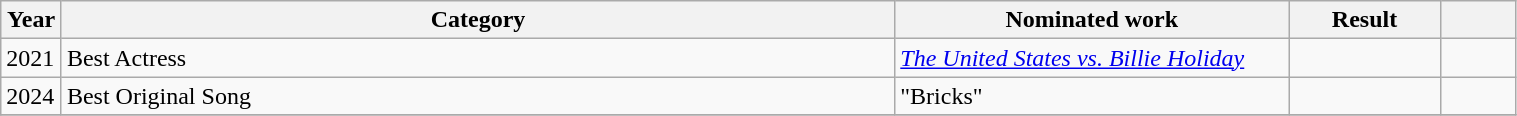<table class="wikitable" style="width:80%;">
<tr>
<th style="width:4%;">Year</th>
<th style="width:55%;">Category</th>
<th style="width:26%;">Nominated work</th>
<th style="width:10%;">Result</th>
<th width=5%></th>
</tr>
<tr>
<td>2021</td>
<td>Best Actress</td>
<td><em><a href='#'>The United States vs. Billie Holiday</a></em></td>
<td></td>
<td style="text-align:center;"></td>
</tr>
<tr>
<td>2024</td>
<td>Best Original Song</td>
<td>"Bricks" </td>
<td></td>
<td style="text-align:center;"></td>
</tr>
<tr>
</tr>
</table>
